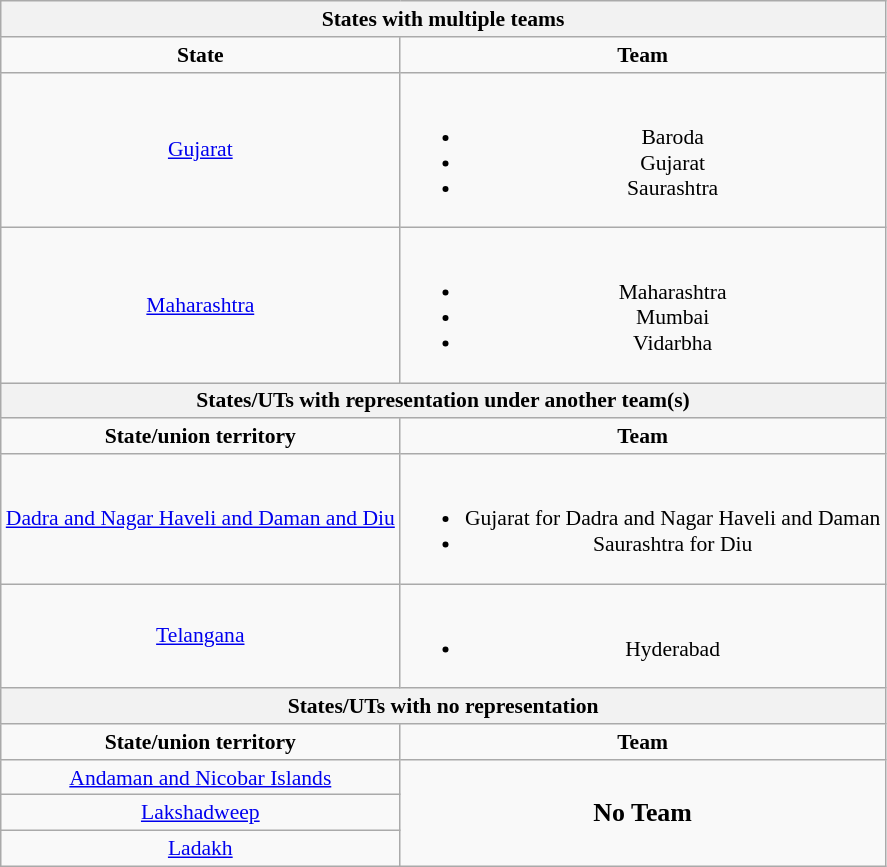<table class=wikitable style="margin:0; font-size:90%; text-align:center">
<tr>
<th colspan="2"><strong>States with multiple teams</strong></th>
</tr>
<tr>
<td><strong>State</strong></td>
<td><strong>Team</strong></td>
</tr>
<tr>
<td><a href='#'>Gujarat</a></td>
<td><br><ul><li>Baroda</li><li>Gujarat</li><li>Saurashtra</li></ul></td>
</tr>
<tr>
<td><a href='#'>Maharashtra</a></td>
<td><br><ul><li>Maharashtra</li><li>Mumbai</li><li>Vidarbha</li></ul></td>
</tr>
<tr>
<th colspan="2"><strong>States/UTs with representation under another team(s)</strong></th>
</tr>
<tr>
<td><strong>State/union territory</strong></td>
<td><strong>Team</strong></td>
</tr>
<tr>
<td><a href='#'>Dadra and Nagar Haveli and Daman and Diu</a></td>
<td><br><ul><li>Gujarat for Dadra and Nagar Haveli and Daman</li><li>Saurashtra for Diu</li></ul></td>
</tr>
<tr>
<td><a href='#'>Telangana</a></td>
<td><br><ul><li>Hyderabad</li></ul></td>
</tr>
<tr>
<th colspan="3"><strong>States/UTs with no representation</strong></th>
</tr>
<tr>
<td><strong>State/union territory</strong></td>
<td><strong>Team</strong></td>
</tr>
<tr>
<td><a href='#'>Andaman and Nicobar Islands</a></td>
<td rowspan="3"><big><strong>No Team</strong></big></td>
</tr>
<tr>
<td><a href='#'>Lakshadweep</a></td>
</tr>
<tr>
<td><a href='#'>Ladakh</a></td>
</tr>
</table>
